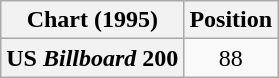<table class="wikitable plainrowheaders">
<tr>
<th>Chart (1995)</th>
<th>Position</th>
</tr>
<tr>
<th scope="row">US <em>Billboard</em> 200</th>
<td style="text-align:center;">88</td>
</tr>
</table>
